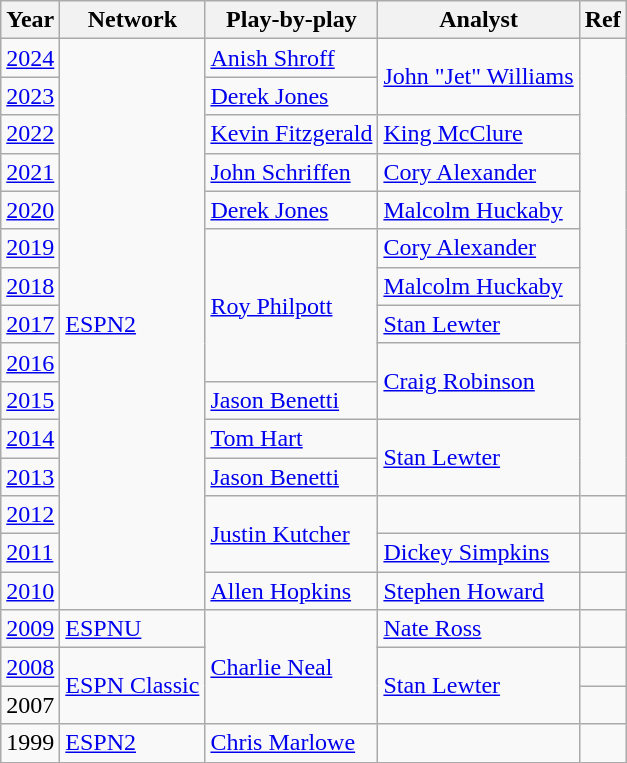<table class="wikitable">
<tr>
<th>Year</th>
<th>Network</th>
<th>Play-by-play</th>
<th>Analyst</th>
<th>Ref</th>
</tr>
<tr>
<td><a href='#'>2024</a></td>
<td rowspan=15><a href='#'>ESPN2</a></td>
<td><a href='#'>Anish Shroff</a></td>
<td rowspan=2><a href='#'>John "Jet" Williams</a></td>
</tr>
<tr>
<td><a href='#'>2023</a></td>
<td><a href='#'>Derek Jones</a></td>
</tr>
<tr>
<td><a href='#'>2022</a></td>
<td><a href='#'>Kevin Fitzgerald</a></td>
<td><a href='#'>King McClure</a></td>
</tr>
<tr>
<td><a href='#'>2021</a></td>
<td><a href='#'>John Schriffen</a></td>
<td><a href='#'>Cory Alexander</a></td>
</tr>
<tr>
<td><a href='#'>2020</a></td>
<td><a href='#'>Derek Jones</a></td>
<td><a href='#'>Malcolm Huckaby</a></td>
</tr>
<tr>
<td><a href='#'>2019</a></td>
<td rowspan=4><a href='#'>Roy Philpott</a></td>
<td><a href='#'>Cory Alexander</a></td>
</tr>
<tr>
<td><a href='#'>2018</a></td>
<td><a href='#'>Malcolm Huckaby</a></td>
</tr>
<tr>
<td><a href='#'>2017</a></td>
<td><a href='#'>Stan Lewter</a></td>
</tr>
<tr>
<td><a href='#'>2016</a></td>
<td rowspan=2><a href='#'>Craig Robinson</a></td>
</tr>
<tr>
<td><a href='#'>2015</a></td>
<td><a href='#'>Jason Benetti</a></td>
</tr>
<tr>
<td><a href='#'>2014</a></td>
<td><a href='#'>Tom Hart</a></td>
<td rowspan=2><a href='#'>Stan Lewter</a></td>
</tr>
<tr>
<td><a href='#'>2013</a></td>
<td><a href='#'>Jason Benetti</a></td>
</tr>
<tr>
<td><a href='#'>2012</a></td>
<td rowspan=2><a href='#'>Justin Kutcher</a></td>
<td></td>
<td></td>
</tr>
<tr>
<td><a href='#'>2011</a></td>
<td><a href='#'>Dickey Simpkins</a></td>
<td></td>
</tr>
<tr>
<td><a href='#'>2010</a></td>
<td><a href='#'>Allen Hopkins</a></td>
<td><a href='#'>Stephen Howard</a></td>
<td></td>
</tr>
<tr>
<td><a href='#'>2009</a></td>
<td><a href='#'>ESPNU</a></td>
<td rowspan=3><a href='#'>Charlie Neal</a></td>
<td><a href='#'>Nate Ross</a></td>
<td></td>
</tr>
<tr>
<td><a href='#'>2008</a></td>
<td rowspan=2><a href='#'>ESPN Classic</a></td>
<td rowspan=2><a href='#'>Stan Lewter</a></td>
<td></td>
</tr>
<tr>
<td>2007</td>
<td></td>
</tr>
<tr>
<td>1999</td>
<td><a href='#'>ESPN2</a></td>
<td><a href='#'>Chris Marlowe</a></td>
<td></td>
<td></td>
</tr>
</table>
